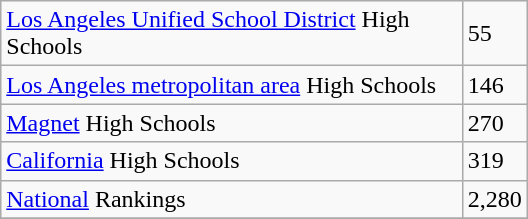<table class="wikitable floatright" style="width: 22em;">
<tr>
<td><a href='#'>Los Angeles Unified School District</a> High Schools</td>
<td>55</td>
</tr>
<tr>
<td><a href='#'>Los Angeles metropolitan area</a> High Schools</td>
<td>146</td>
</tr>
<tr>
<td><a href='#'>Magnet</a> High Schools</td>
<td>270</td>
</tr>
<tr>
<td><a href='#'>California</a> High Schools</td>
<td>319</td>
</tr>
<tr>
<td><a href='#'>National</a> Rankings</td>
<td>2,280</td>
</tr>
<tr>
</tr>
</table>
